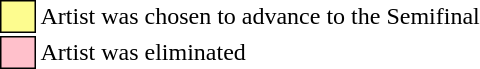<table class="toccolours" style="font-size: 100%; white-space: nowrap">
<tr>
<td style="background:#FDFC8F; border: 1px solid black">     </td>
<td>Artist was chosen to advance to the Semifinal</td>
</tr>
<tr>
<td style="background:pink; border: 1px solid black">     </td>
<td>Artist was eliminated</td>
</tr>
</table>
